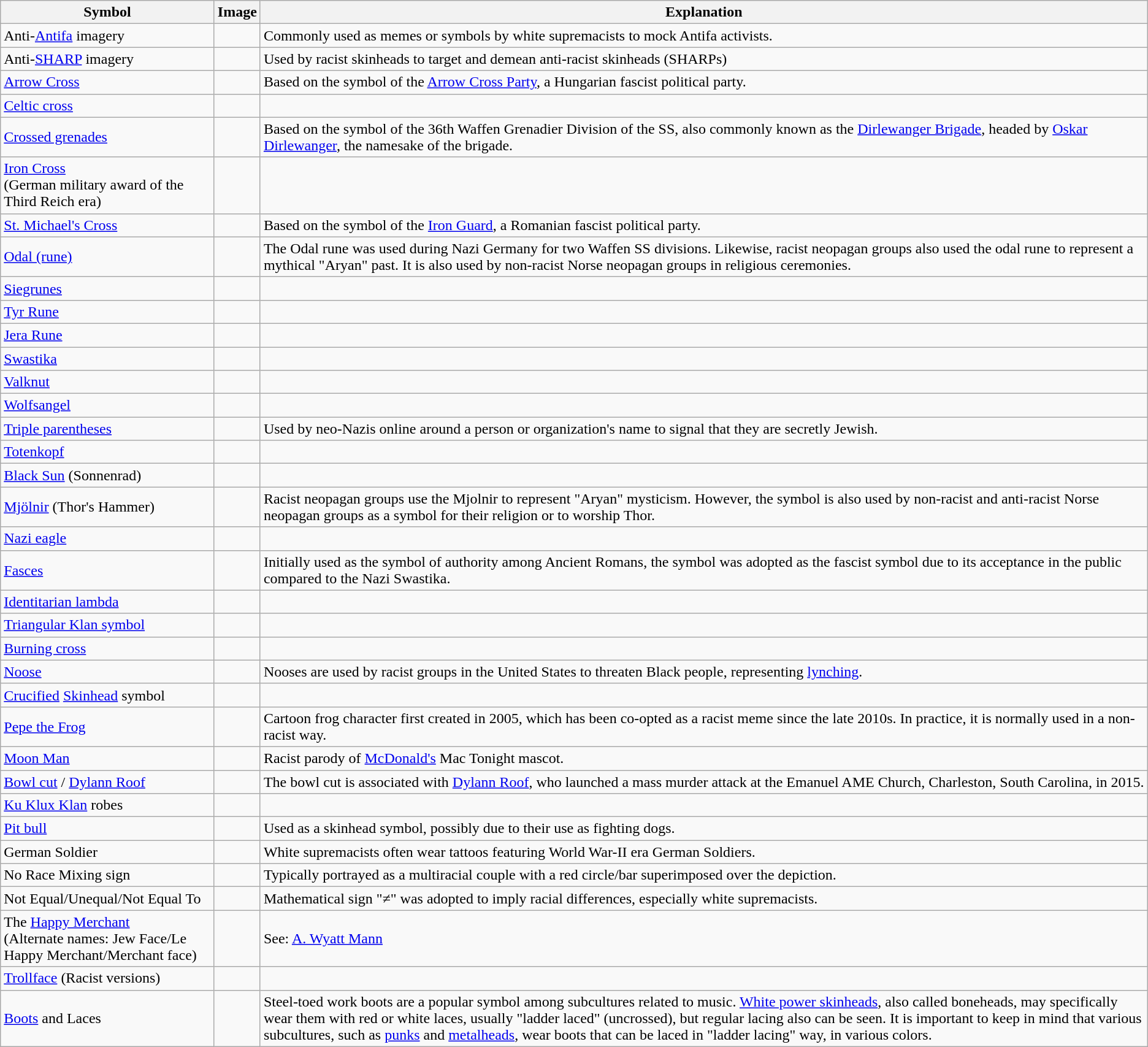<table class="wikitable sortable sticky-header">
<tr>
<th>Symbol</th>
<th>Image</th>
<th>Explanation</th>
</tr>
<tr>
<td>Anti-<a href='#'>Antifa</a> imagery</td>
<td></td>
<td>Commonly used as memes or symbols by white supremacists to mock Antifa activists.</td>
</tr>
<tr>
<td>Anti-<a href='#'>SHARP</a> imagery</td>
<td></td>
<td>Used by racist skinheads to target and demean anti-racist skinheads (SHARPs)</td>
</tr>
<tr>
<td><a href='#'>Arrow Cross</a></td>
<td></td>
<td>Based on the symbol of the <a href='#'>Arrow Cross Party</a>, a Hungarian fascist political party.</td>
</tr>
<tr>
<td><a href='#'>Celtic cross</a></td>
<td></td>
<td></td>
</tr>
<tr>
<td><a href='#'>Crossed grenades</a></td>
<td></td>
<td>Based on the symbol of the 36th Waffen Grenadier Division of the SS, also commonly known as the <a href='#'>Dirlewanger Brigade</a>, headed by <a href='#'>Oskar Dirlewanger</a>, the namesake of the brigade.</td>
</tr>
<tr>
<td><a href='#'>Iron Cross</a><br>(German military award of the Third Reich era)</td>
<td></td>
<td></td>
</tr>
<tr>
<td><a href='#'>St. Michael's Cross</a></td>
<td></td>
<td>Based on the symbol of the <a href='#'>Iron Guard</a>, a Romanian fascist political party.</td>
</tr>
<tr>
<td><a href='#'>Odal (rune)</a></td>
<td></td>
<td>The Odal rune was used during Nazi Germany for two Waffen SS divisions. Likewise, racist neopagan groups also used the odal rune to represent a mythical "Aryan" past. It is also used by non-racist Norse neopagan groups in religious ceremonies.</td>
</tr>
<tr>
<td><a href='#'>Siegrunes</a></td>
<td></td>
<td></td>
</tr>
<tr>
<td><a href='#'>Tyr Rune</a></td>
<td></td>
<td></td>
</tr>
<tr>
<td><a href='#'>Jera Rune</a></td>
<td></td>
<td></td>
</tr>
<tr>
<td><a href='#'>Swastika</a></td>
<td></td>
<td></td>
</tr>
<tr>
<td><a href='#'>Valknut</a></td>
<td></td>
<td></td>
</tr>
<tr>
<td><a href='#'>Wolfsangel</a></td>
<td></td>
<td></td>
</tr>
<tr>
<td><a href='#'>Triple parentheses</a></td>
<td></td>
<td>Used by neo-Nazis online around a person or organization's name to signal that they are secretly Jewish.</td>
</tr>
<tr>
<td><a href='#'>Totenkopf</a></td>
<td></td>
<td></td>
</tr>
<tr>
<td><a href='#'>Black Sun</a> (Sonnenrad)</td>
<td></td>
<td></td>
</tr>
<tr>
<td><a href='#'>Mjölnir</a> (Thor's Hammer)</td>
<td></td>
<td>Racist neopagan groups use the Mjolnir to represent "Aryan" mysticism. However, the symbol is also used by non-racist and anti-racist Norse neopagan groups as a symbol for their religion or to worship Thor.</td>
</tr>
<tr>
<td><a href='#'>Nazi eagle</a></td>
<td></td>
<td></td>
</tr>
<tr>
<td><a href='#'>Fasces</a></td>
<td></td>
<td>Initially used as the symbol of authority among Ancient Romans, the symbol was adopted as the fascist symbol due to its acceptance in the public compared to the Nazi Swastika.</td>
</tr>
<tr>
<td><a href='#'>Identitarian lambda</a></td>
<td></td>
<td></td>
</tr>
<tr>
<td><a href='#'>Triangular Klan symbol</a></td>
<td></td>
<td></td>
</tr>
<tr>
<td><a href='#'>Burning cross</a></td>
<td></td>
<td></td>
</tr>
<tr>
<td><a href='#'>Noose</a></td>
<td></td>
<td>Nooses are used by racist groups in the United States to threaten Black people, representing <a href='#'>lynching</a>.</td>
</tr>
<tr>
<td><a href='#'>Crucified</a> <a href='#'>Skinhead</a> symbol</td>
<td></td>
<td></td>
</tr>
<tr>
<td><a href='#'>Pepe the Frog</a></td>
<td></td>
<td>Cartoon frog character first created in 2005, which has been co-opted as a racist meme since the late 2010s. In practice, it is normally used in a non-racist way.</td>
</tr>
<tr>
<td><a href='#'>Moon Man</a></td>
<td></td>
<td>Racist parody of <a href='#'>McDonald's</a> Mac Tonight mascot.</td>
</tr>
<tr>
<td><a href='#'>Bowl cut</a> / <a href='#'>Dylann Roof</a></td>
<td></td>
<td>The bowl cut is associated with <a href='#'>Dylann Roof</a>, who launched a mass murder attack at the Emanuel AME Church, Charleston, South Carolina, in 2015.</td>
</tr>
<tr>
<td><a href='#'>Ku Klux Klan</a> robes</td>
<td></td>
<td></td>
</tr>
<tr>
<td><a href='#'>Pit bull</a></td>
<td></td>
<td>Used as a skinhead symbol, possibly due to their use as fighting dogs.</td>
</tr>
<tr>
<td>German Soldier</td>
<td></td>
<td>White supremacists often wear tattoos featuring World War-II era German Soldiers.</td>
</tr>
<tr>
<td>No Race Mixing sign</td>
<td></td>
<td>Typically portrayed as a multiracial couple with a red circle/bar superimposed over the depiction.</td>
</tr>
<tr>
<td>Not Equal/Unequal/Not Equal To</td>
<td></td>
<td>Mathematical sign "≠" was adopted to imply racial differences, especially white supremacists.</td>
</tr>
<tr>
<td>The <a href='#'>Happy Merchant</a><br>(Alternate names: Jew Face/Le Happy Merchant/Merchant face)</td>
<td></td>
<td>See: <a href='#'>A. Wyatt Mann</a></td>
</tr>
<tr>
<td><a href='#'>Trollface</a> (Racist versions)</td>
<td></td>
<td></td>
</tr>
<tr>
<td><a href='#'>Boots</a> and Laces</td>
<td></td>
<td>Steel-toed work boots are a popular symbol among subcultures related to music. <a href='#'>White power skinheads</a>, also called boneheads, may specifically wear them with red or white laces, usually "ladder laced" (uncrossed), but regular lacing also can be seen. It is important to keep in mind that various subcultures, such as <a href='#'>punks</a> and <a href='#'>metalheads</a>, wear boots that can be laced in "ladder lacing" way, in various colors.</td>
</tr>
</table>
